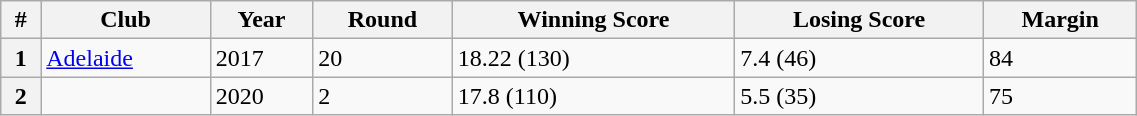<table class="wikitable" style="width:60%">
<tr>
<th>#</th>
<th>Club</th>
<th>Year</th>
<th>Round</th>
<th>Winning Score</th>
<th>Losing Score</th>
<th>Margin</th>
</tr>
<tr>
<th>1</th>
<td><a href='#'>Adelaide</a></td>
<td>2017</td>
<td>20</td>
<td>18.22 (130)</td>
<td>7.4 (46)</td>
<td>84</td>
</tr>
<tr>
<th>2</th>
<td></td>
<td>2020</td>
<td>2</td>
<td>17.8 (110)</td>
<td>5.5 (35)</td>
<td>75</td>
</tr>
</table>
